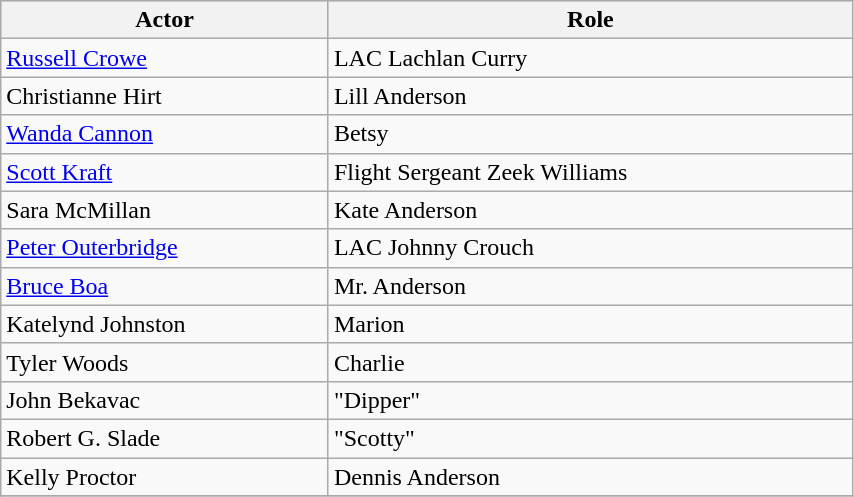<table class="wikitable" width="45%">
<tr bgcolor="#CCCCCC">
<th>Actor</th>
<th>Role</th>
</tr>
<tr>
<td><a href='#'>Russell Crowe</a></td>
<td>LAC Lachlan Curry</td>
</tr>
<tr>
<td>Christianne Hirt</td>
<td>Lill Anderson</td>
</tr>
<tr>
<td><a href='#'>Wanda Cannon</a></td>
<td>Betsy</td>
</tr>
<tr>
<td><a href='#'>Scott Kraft</a></td>
<td>Flight Sergeant Zeek Williams</td>
</tr>
<tr>
<td>Sara McMillan</td>
<td>Kate Anderson</td>
</tr>
<tr>
<td><a href='#'>Peter Outerbridge</a></td>
<td>LAC Johnny Crouch</td>
</tr>
<tr>
<td><a href='#'>Bruce Boa</a></td>
<td>Mr. Anderson</td>
</tr>
<tr>
<td>Katelynd Johnston</td>
<td>Marion</td>
</tr>
<tr>
<td>Tyler Woods</td>
<td>Charlie</td>
</tr>
<tr>
<td>John Bekavac</td>
<td>"Dipper"</td>
</tr>
<tr>
<td>Robert G. Slade</td>
<td>"Scotty"</td>
</tr>
<tr>
<td>Kelly Proctor</td>
<td>Dennis Anderson</td>
</tr>
<tr>
</tr>
</table>
